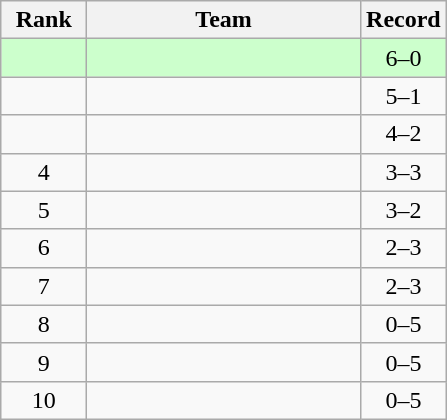<table class="wikitable" style="text-align: center">
<tr>
<th width=50>Rank</th>
<th width=175>Team</th>
<th width=50>Record</th>
</tr>
<tr bgcolor=ccffcc>
<td></td>
<td align=left></td>
<td>6–0</td>
</tr>
<tr bgcolor=>
<td></td>
<td align=left></td>
<td>5–1</td>
</tr>
<tr bgcolor=>
<td></td>
<td align=left></td>
<td>4–2</td>
</tr>
<tr bgcolor=>
<td>4</td>
<td align=left></td>
<td>3–3</td>
</tr>
<tr>
<td>5</td>
<td align=left></td>
<td>3–2</td>
</tr>
<tr>
<td>6</td>
<td align=left></td>
<td>2–3</td>
</tr>
<tr>
<td>7</td>
<td align=left></td>
<td>2–3</td>
</tr>
<tr>
<td>8</td>
<td align=left></td>
<td>0–5</td>
</tr>
<tr>
<td>9</td>
<td align=left></td>
<td>0–5</td>
</tr>
<tr>
<td>10</td>
<td align=left></td>
<td>0–5</td>
</tr>
</table>
